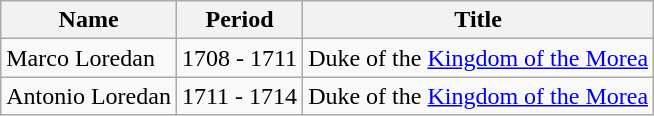<table class="wikitable">
<tr>
<th>Name</th>
<th>Period</th>
<th>Title</th>
</tr>
<tr>
<td>Marco Loredan</td>
<td>1708 - 1711</td>
<td>Duke of the <a href='#'>Kingdom of the Morea</a></td>
</tr>
<tr>
<td>Antonio Loredan</td>
<td>1711 - 1714</td>
<td>Duke of the <a href='#'>Kingdom of the Morea</a></td>
</tr>
</table>
